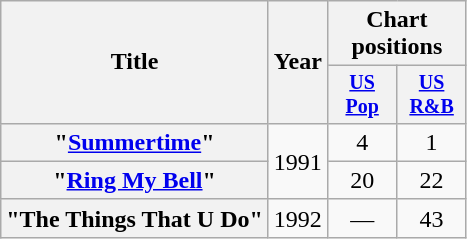<table class="wikitable plainrowheaders" style="text-align:center;">
<tr>
<th rowspan="2">Title</th>
<th rowspan="2">Year</th>
<th colspan="2">Chart positions</th>
</tr>
<tr style="font-size:smaller;">
<th width="40"><a href='#'>US<br>Pop</a><br></th>
<th width="40"><a href='#'>US<br>R&B</a><br></th>
</tr>
<tr>
<th scope="row">"<a href='#'>Summertime</a>"</th>
<td rowspan="2">1991</td>
<td>4</td>
<td>1</td>
</tr>
<tr>
<th scope="row">"<a href='#'>Ring My Bell</a>"</th>
<td>20</td>
<td>22</td>
</tr>
<tr>
<th scope="row">"The Things That U Do"</th>
<td>1992</td>
<td>—</td>
<td>43</td>
</tr>
</table>
